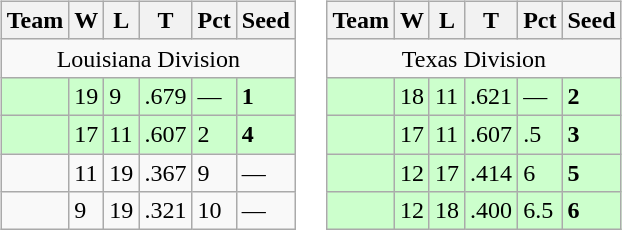<table>
<tr>
<td><br><table class=wikitable>
<tr>
<th>Team</th>
<th>W</th>
<th>L</th>
<th>T</th>
<th>Pct</th>
<th>Seed</th>
</tr>
<tr>
<td colspan="7" align="center">Louisiana Division</td>
</tr>
<tr bgcolor="#ccffcc">
<td></td>
<td>19</td>
<td>9</td>
<td>.679</td>
<td>—</td>
<td><strong>1</strong></td>
</tr>
<tr bgcolor="#ccffcc">
<td></td>
<td>17</td>
<td>11</td>
<td>.607</td>
<td>2</td>
<td><strong>4</strong></td>
</tr>
<tr>
<td></td>
<td>11</td>
<td>19</td>
<td>.367</td>
<td>9</td>
<td>—</td>
</tr>
<tr>
<td></td>
<td>9</td>
<td>19</td>
<td>.321</td>
<td>10</td>
<td>—</td>
</tr>
</table>
</td>
<td><br><table class=wikitable>
<tr>
<th>Team</th>
<th>W</th>
<th>L</th>
<th>T</th>
<th>Pct</th>
<th>Seed</th>
</tr>
<tr>
<td colspan="7" align="center">Texas Division</td>
</tr>
<tr bgcolor="#ccffcc">
<td></td>
<td>18</td>
<td>11</td>
<td>.621</td>
<td>—</td>
<td><strong>2</strong></td>
</tr>
<tr bgcolor="#ccffcc">
<td></td>
<td>17</td>
<td>11</td>
<td>.607</td>
<td>.5</td>
<td><strong>3</strong></td>
</tr>
<tr bgcolor="#ccffcc">
<td></td>
<td>12</td>
<td>17</td>
<td>.414</td>
<td>6</td>
<td><strong>5</strong></td>
</tr>
<tr bgcolor="#ccffcc">
<td></td>
<td>12</td>
<td>18</td>
<td>.400</td>
<td>6.5</td>
<td><strong>6</strong></td>
</tr>
</table>
</td>
</tr>
</table>
